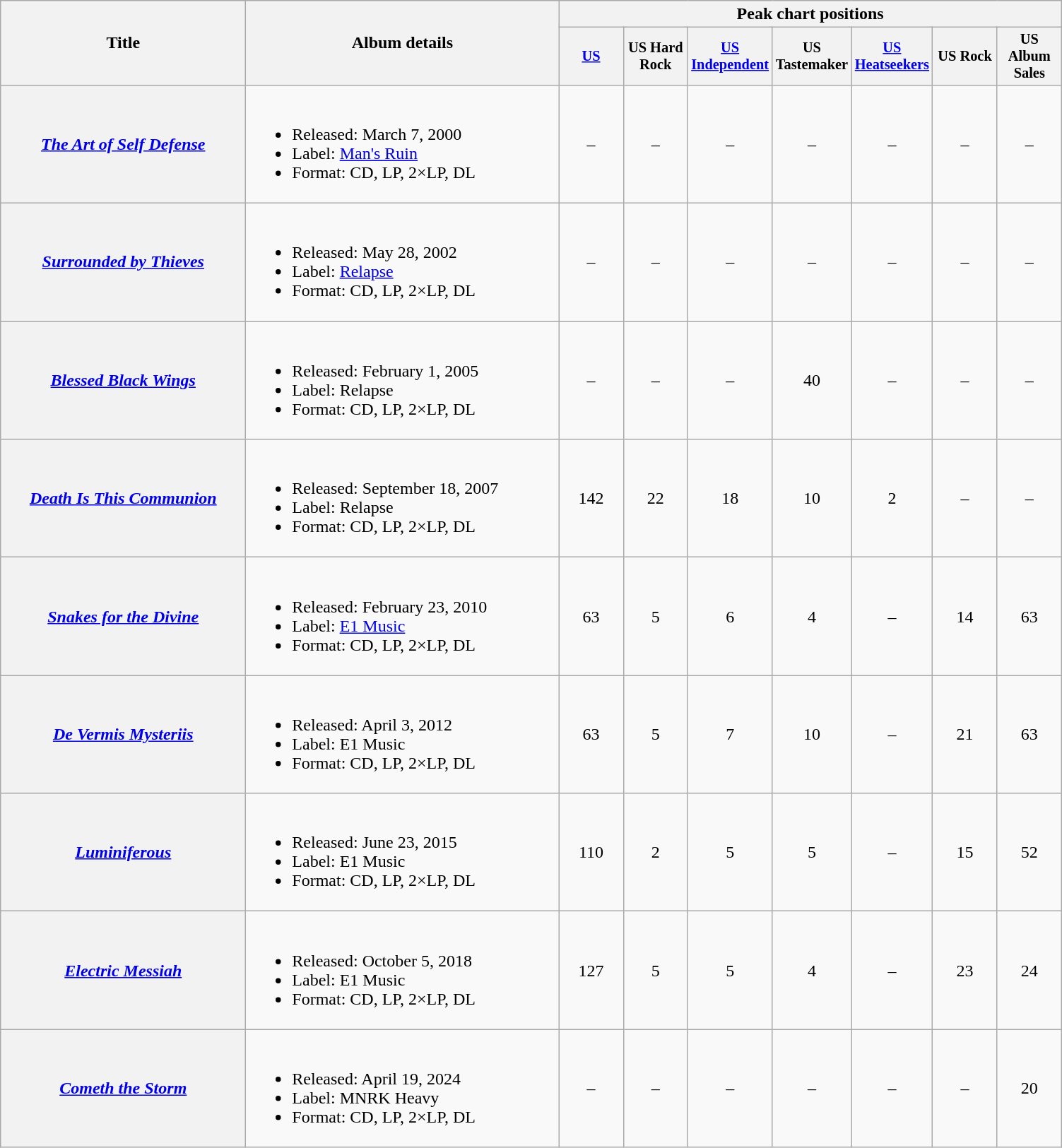<table class ="wikitable plainrowheaders">
<tr>
<th scope="col" style="width:14em;" rowspan="2">Title</th>
<th scope="col" style="width:18em;" rowspan="2">Album details</th>
<th scope="col" colspan="7">Peak chart positions</th>
</tr>
<tr>
<th scope="col" style="width:4em;font-size:85%"><a href='#'>US</a><br></th>
<th scope="col" style="width:4em;font-size:85%">US Hard Rock<br></th>
<th scope="col" style="width:4em;font-size:85%"><a href='#'>US<br>Independent</a><br></th>
<th scope="col" style="width:4em;font-size:85%">US<br>Tastemaker<br></th>
<th scope="col" style="width:4em;font-size:85%"><a href='#'>US<br>Heatseekers</a><br></th>
<th scope="col" style="width:4em;font-size:85%">US Rock<br></th>
<th scope="col" style="width:4em;font-size:85%">US Album Sales<br></th>
</tr>
<tr>
<th scope="row"><em><a href='#'>The Art of Self Defense</a></em></th>
<td><br><ul><li>Released: March 7, 2000</li><li>Label: <a href='#'>Man's Ruin</a></li><li>Format: CD, LP, 2×LP, DL</li></ul></td>
<td style="text-align:center;">–</td>
<td style="text-align:center;">–</td>
<td style="text-align:center;">–</td>
<td style="text-align:center;">–</td>
<td style="text-align:center;">–</td>
<td style="text-align:center;">–</td>
<td style="text-align:center;">–</td>
</tr>
<tr>
<th scope="row"><em><a href='#'>Surrounded by Thieves</a></em></th>
<td><br><ul><li>Released: May 28, 2002</li><li>Label: <a href='#'>Relapse</a></li><li>Format: CD, LP, 2×LP, DL</li></ul></td>
<td style="text-align:center;">–</td>
<td style="text-align:center;">–</td>
<td style="text-align:center;">–</td>
<td style="text-align:center;">–</td>
<td style="text-align:center;">–</td>
<td style="text-align:center;">–</td>
<td style="text-align:center;">–</td>
</tr>
<tr>
<th scope="row"><em><a href='#'>Blessed Black Wings</a></em></th>
<td><br><ul><li>Released: February 1, 2005</li><li>Label: Relapse</li><li>Format: CD, LP, 2×LP, DL</li></ul></td>
<td style="text-align:center;">–</td>
<td style="text-align:center;">–</td>
<td style="text-align:center;">–</td>
<td style="text-align:center;">40</td>
<td style="text-align:center;">–</td>
<td style="text-align:center;">–</td>
<td style="text-align:center;">–</td>
</tr>
<tr>
<th scope="row"><em><a href='#'>Death Is This Communion</a></em></th>
<td><br><ul><li>Released: September 18, 2007</li><li>Label: Relapse</li><li>Format: CD, LP, 2×LP, DL</li></ul></td>
<td style="text-align:center;">142</td>
<td style="text-align:center;">22</td>
<td style="text-align:center;">18</td>
<td style="text-align:center;">10</td>
<td style="text-align:center;">2</td>
<td style="text-align:center;">–</td>
<td style="text-align:center;">–</td>
</tr>
<tr>
<th scope="row"><em><a href='#'>Snakes for the Divine</a></em></th>
<td><br><ul><li>Released: February 23, 2010</li><li>Label: <a href='#'>E1 Music</a></li><li>Format: CD, LP, 2×LP, DL</li></ul></td>
<td style="text-align:center;">63</td>
<td style="text-align:center;">5</td>
<td style="text-align:center;">6</td>
<td style="text-align:center;">4</td>
<td style="text-align:center;">–</td>
<td style="text-align:center;">14</td>
<td style="text-align:center;">63</td>
</tr>
<tr>
<th scope="row"><em><a href='#'>De Vermis Mysteriis</a></em></th>
<td><br><ul><li>Released: April 3, 2012</li><li>Label: E1 Music</li><li>Format: CD, LP, 2×LP, DL</li></ul></td>
<td style="text-align:center;">63</td>
<td style="text-align:center;">5</td>
<td style="text-align:center;">7</td>
<td style="text-align:center;">10</td>
<td style="text-align:center;">–</td>
<td style="text-align:center;">21</td>
<td style="text-align:center;">63</td>
</tr>
<tr>
<th scope="row"><em><a href='#'>Luminiferous</a></em></th>
<td><br><ul><li>Released: June 23, 2015</li><li>Label: E1 Music</li><li>Format: CD, LP, 2×LP, DL</li></ul></td>
<td style="text-align:center;">110</td>
<td style="text-align:center;">2</td>
<td style="text-align:center;">5</td>
<td style="text-align:center;">5</td>
<td style="text-align:center;">–</td>
<td style="text-align:center;">15</td>
<td style="text-align:center;">52</td>
</tr>
<tr>
<th scope="row"><em><a href='#'>Electric Messiah</a></em></th>
<td><br><ul><li>Released: October 5, 2018</li><li>Label: E1 Music</li><li>Format: CD, LP, 2×LP, DL</li></ul></td>
<td style="text-align:center;">127</td>
<td style="text-align:center;">5</td>
<td style="text-align:center;">5</td>
<td style="text-align:center;">4</td>
<td style="text-align:center;">–</td>
<td style="text-align:center;">23</td>
<td style="text-align:center;">24</td>
</tr>
<tr>
<th scope="row"><em><a href='#'>Cometh the Storm</a></em></th>
<td><br><ul><li>Released: April 19, 2024</li><li>Label: MNRK Heavy</li><li>Format: CD, LP, 2×LP, DL</li></ul></td>
<td style="text-align:center;">–</td>
<td style="text-align:center;">–</td>
<td style="text-align:center;">–</td>
<td style="text-align:center;">–</td>
<td style="text-align:center;">–</td>
<td style="text-align:center;">–</td>
<td style="text-align:center;">20</td>
</tr>
</table>
